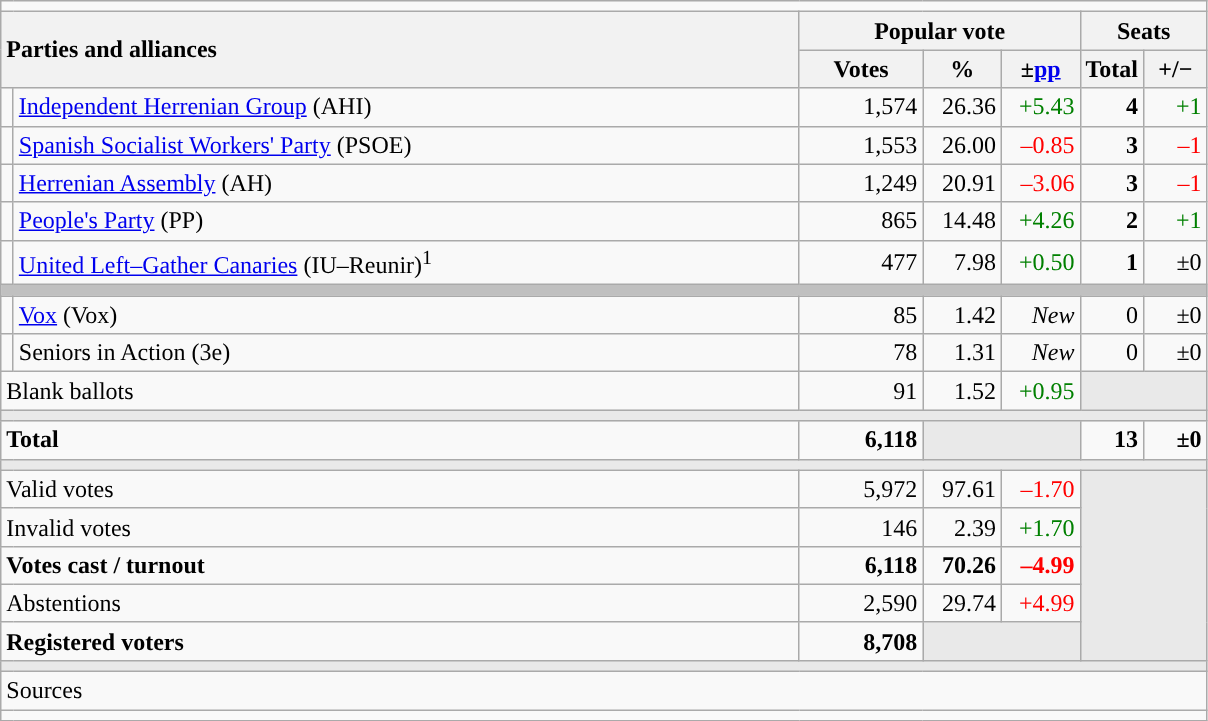<table class="wikitable" style="text-align:right;">
<tr>
<td colspan="7"></td>
</tr>
<tr>
<th style="text-align:left;" rowspan="2" colspan="2" width="525">Parties and alliances</th>
<th colspan="3">Popular vote</th>
<th colspan="2">Seats</th>
</tr>
<tr>
<th width="75">Votes</th>
<th width="45">%</th>
<th width="45">±<a href='#'>pp</a></th>
<th width="35">Total</th>
<th width="35">+/−</th>
</tr>
<tr>
<td width="1" style="color:inherit;background:"></td>
<td align="left"><a href='#'>Independent Herrenian Group</a> (AHI)</td>
<td>1,574</td>
<td>26.36</td>
<td style="color:green;">+5.43</td>
<td><strong>4</strong></td>
<td style="color:green;">+1</td>
</tr>
<tr>
<td style="color:inherit;background:"></td>
<td align="left"><a href='#'>Spanish Socialist Workers' Party</a> (PSOE)</td>
<td>1,553</td>
<td>26.00</td>
<td style="color:red;">–0.85</td>
<td><strong>3</strong></td>
<td style="color:red;">–1</td>
</tr>
<tr>
<td style="color:inherit;background:"></td>
<td align="left"><a href='#'>Herrenian Assembly</a> (AH)</td>
<td>1,249</td>
<td>20.91</td>
<td style="color:red;">–3.06</td>
<td><strong>3</strong></td>
<td style="color:red;">–1</td>
</tr>
<tr>
<td style="color:inherit;background:"></td>
<td align="left"><a href='#'>People's Party</a> (PP)</td>
<td>865</td>
<td>14.48</td>
<td style="color:green;">+4.26</td>
<td><strong>2</strong></td>
<td style="color:green;">+1</td>
</tr>
<tr>
<td style="color:inherit;background:"></td>
<td align="left"><a href='#'>United Left–Gather Canaries</a> (IU–Reunir)<sup>1</sup></td>
<td>477</td>
<td>7.98</td>
<td style="color:green;">+0.50</td>
<td><strong>1</strong></td>
<td>±0</td>
</tr>
<tr>
<td colspan="7" bgcolor="#C0C0C0"></td>
</tr>
<tr>
<td style="color:inherit;background:"></td>
<td align="left"><a href='#'>Vox</a> (Vox)</td>
<td>85</td>
<td>1.42</td>
<td><em>New</em></td>
<td>0</td>
<td>±0</td>
</tr>
<tr>
<td style="color:inherit;background:"></td>
<td align="left">Seniors in Action (3e)</td>
<td>78</td>
<td>1.31</td>
<td><em>New</em></td>
<td>0</td>
<td>±0</td>
</tr>
<tr>
<td align="left" colspan="2">Blank ballots</td>
<td>91</td>
<td>1.52</td>
<td style="color:green;">+0.95</td>
<td bgcolor="#E9E9E9" colspan="2"></td>
</tr>
<tr>
<td colspan="7" bgcolor="#E9E9E9"></td>
</tr>
<tr style="font-weight:bold;">
<td align="left" colspan="2">Total</td>
<td>6,118</td>
<td bgcolor="#E9E9E9" colspan="2"></td>
<td>13</td>
<td>±0</td>
</tr>
<tr>
<td colspan="7" bgcolor="#E9E9E9"></td>
</tr>
<tr>
<td align="left" colspan="2">Valid votes</td>
<td>5,972</td>
<td>97.61</td>
<td style="color:red;">–1.70</td>
<td bgcolor="#E9E9E9" colspan="2" rowspan="5"></td>
</tr>
<tr>
<td align="left" colspan="2">Invalid votes</td>
<td>146</td>
<td>2.39</td>
<td style="color:green;">+1.70</td>
</tr>
<tr style="font-weight:bold;">
<td align="left" colspan="2">Votes cast / turnout</td>
<td>6,118</td>
<td>70.26</td>
<td style="color:red;">–4.99</td>
</tr>
<tr>
<td align="left" colspan="2">Abstentions</td>
<td>2,590</td>
<td>29.74</td>
<td style="color:red;">+4.99</td>
</tr>
<tr style="font-weight:bold;">
<td align="left" colspan="2">Registered voters</td>
<td>8,708</td>
<td bgcolor="#E9E9E9" colspan="2"></td>
</tr>
<tr>
<td colspan="7" bgcolor="#E9E9E9"></td>
</tr>
<tr>
<td align="left" colspan="7">Sources</td>
</tr>
<tr>
<td colspan="7" style="text-align:left; max-width:790px;"></td>
</tr>
</table>
